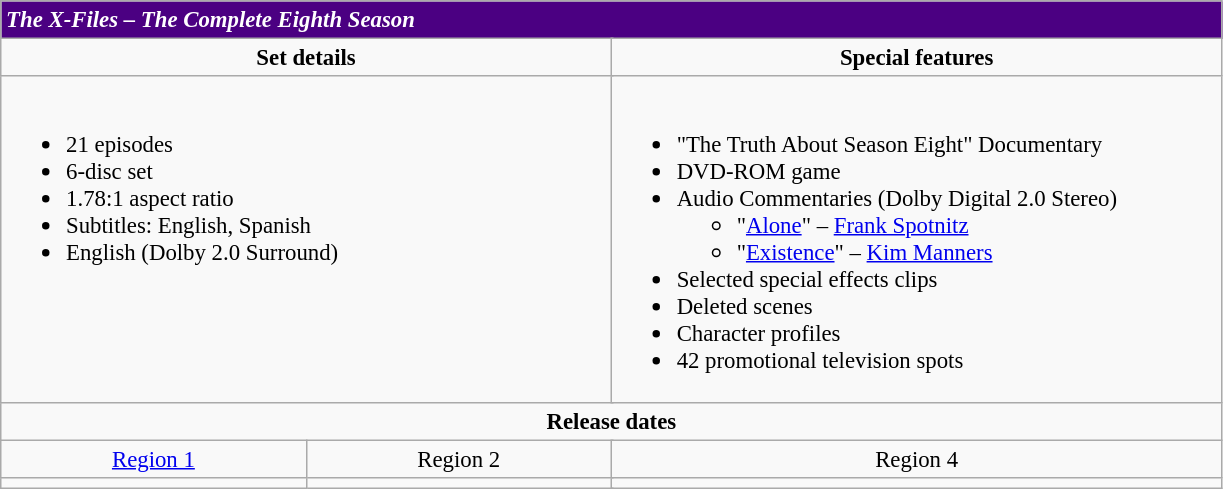<table class="wikitable" style="font-size: 95%;">
<tr style="background:#4B0082; color:#FFFFFF;">
<td colspan="8"><strong><em>The X-Files – The Complete Eighth Season</em></strong></td>
</tr>
<tr valign="top">
<td align="center" width="400" colspan="4"><strong>Set details</strong></td>
<td width="400" align="center" colspan="4"><strong>Special features</strong></td>
</tr>
<tr valign="top">
<td colspan="4" align="left" width="400"><br><ul><li>21 episodes</li><li>6-disc set</li><li>1.78:1 aspect ratio</li><li>Subtitles: English, Spanish</li><li>English (Dolby 2.0 Surround)</li></ul></td>
<td colspan="4" align="left" width="400"><br><ul><li>"The Truth About Season Eight" Documentary</li><li>DVD-ROM game</li><li>Audio Commentaries (Dolby Digital 2.0 Stereo)<ul><li>"<a href='#'>Alone</a>" – <a href='#'>Frank Spotnitz</a></li><li>"<a href='#'>Existence</a>" – <a href='#'>Kim Manners</a></li></ul></li><li>Selected special effects clips</li><li>Deleted scenes</li><li>Character profiles</li><li>42 promotional television spots</li></ul></td>
</tr>
<tr>
<td colspan="8" align="center"><strong>Release dates</strong></td>
</tr>
<tr>
<td align="center" rowspan="1" colspan="2" align="center"><a href='#'>Region 1</a></td>
<td align="center" rowspan="1" colspan="2" align="center">Region 2</td>
<td align="center" rowspan="1" colspan="2" align="center">Region 4</td>
</tr>
<tr>
<td align="center" colspan="2" align="center"></td>
<td align="center" colspan="2" align="center"></td>
<td align="center" colspan="2" align="center"></td>
</tr>
</table>
